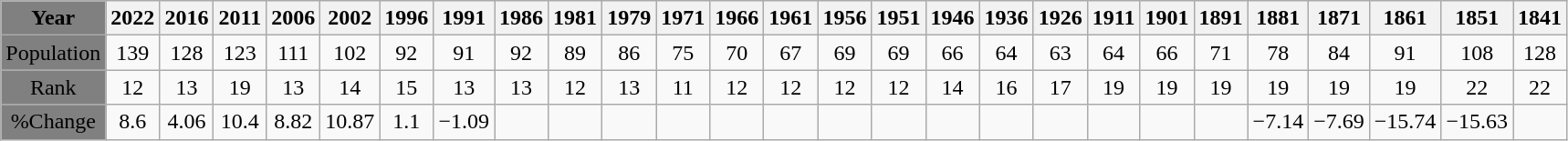<table class="wikitable">
<tr>
<th style="background:grey;">Year</th>
<th>2022</th>
<th>2016</th>
<th>2011</th>
<th>2006</th>
<th>2002</th>
<th>1996</th>
<th>1991</th>
<th>1986</th>
<th>1981</th>
<th>1979</th>
<th>1971</th>
<th>1966</th>
<th>1961</th>
<th>1956</th>
<th>1951</th>
<th>1946</th>
<th>1936</th>
<th>1926</th>
<th>1911</th>
<th>1901</th>
<th>1891</th>
<th>1881</th>
<th>1871</th>
<th>1861</th>
<th>1851</th>
<th>1841</th>
</tr>
<tr align="center">
<td style="background:grey;">Population</td>
<td>139</td>
<td>128</td>
<td>123</td>
<td>111</td>
<td>102</td>
<td>92</td>
<td>91</td>
<td>92</td>
<td>89</td>
<td>86</td>
<td>75</td>
<td>70</td>
<td>67</td>
<td>69</td>
<td>69</td>
<td>66</td>
<td>64</td>
<td>63</td>
<td>64</td>
<td>66</td>
<td>71</td>
<td>78</td>
<td>84</td>
<td>91</td>
<td>108</td>
<td>128</td>
</tr>
<tr align="center">
<td style="background:grey;">Rank</td>
<td>12</td>
<td>13</td>
<td>19</td>
<td>13</td>
<td>14</td>
<td>15</td>
<td>13</td>
<td>13</td>
<td>12</td>
<td>13</td>
<td>11</td>
<td>12</td>
<td>12</td>
<td>12</td>
<td>12</td>
<td>14</td>
<td>16</td>
<td>17</td>
<td>19</td>
<td>19</td>
<td>19</td>
<td>19</td>
<td>19</td>
<td>19</td>
<td>22</td>
<td>22</td>
</tr>
<tr align="center">
<td style="background:grey;">%Change</td>
<td>8.6</td>
<td>4.06</td>
<td>10.4</td>
<td>8.82</td>
<td>10.87</td>
<td>1.1</td>
<td>−1.09</td>
<td></td>
<td></td>
<td></td>
<td></td>
<td></td>
<td></td>
<td></td>
<td></td>
<td></td>
<td></td>
<td></td>
<td></td>
<td></td>
<td></td>
<td>−7.14</td>
<td>−7.69</td>
<td>−15.74</td>
<td>−15.63</td>
<td></td>
</tr>
</table>
